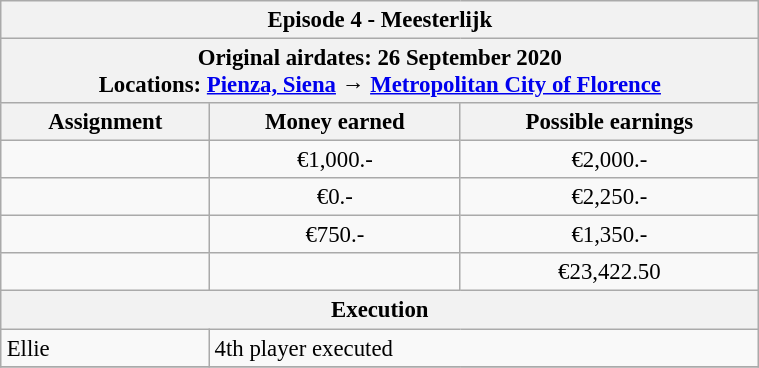<table class="wikitable" align="right" style="font-size: 95%; margin: 10px; width:40%">
<tr>
<th colspan=3>Episode 4 - Meesterlijk</th>
</tr>
<tr>
<th colspan=3>Original airdates: 26 September 2020<br>Locations: <a href='#'>Pienza, Siena</a> → <a href='#'>Metropolitan City of Florence</a></th>
</tr>
<tr>
<th>Assignment</th>
<th>Money earned</th>
<th>Possible earnings</th>
</tr>
<tr>
<td></td>
<td align="center">€1,000.-</td>
<td align="center">€2,000.-</td>
</tr>
<tr>
<td></td>
<td align="center">€0.-</td>
<td align="center">€2,250.-</td>
</tr>
<tr>
<td></td>
<td align="center">€750.-</td>
<td align="center">€1,350.-</td>
</tr>
<tr>
<td><strong></strong></td>
<td align="center"><strong></strong></td>
<td align="center">€23,422.50</td>
</tr>
<tr>
<th colspan=3>Execution</th>
</tr>
<tr>
<td>Ellie</td>
<td colspan=2>4th player executed</td>
</tr>
<tr>
</tr>
</table>
